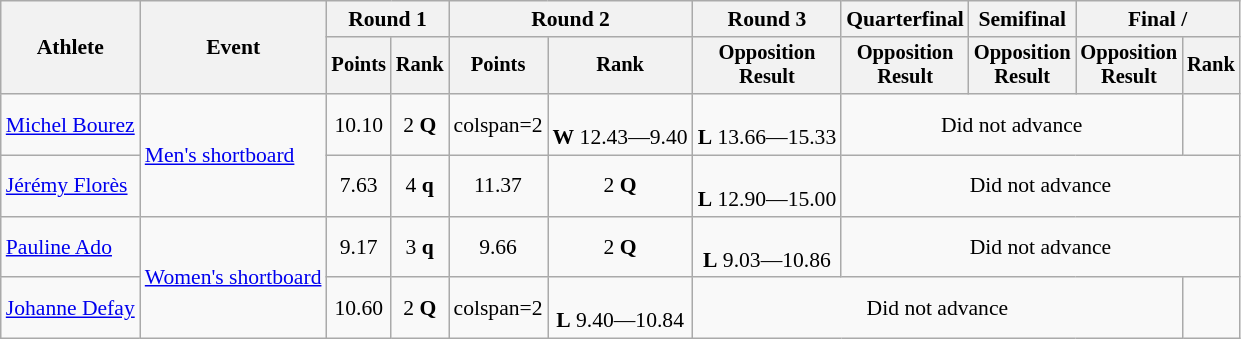<table class="wikitable" style="font-size:90%">
<tr>
<th rowspan=2>Athlete</th>
<th rowspan=2>Event</th>
<th colspan=2>Round 1</th>
<th colspan=2>Round 2</th>
<th>Round 3</th>
<th>Quarterfinal</th>
<th>Semifinal</th>
<th colspan=2>Final / </th>
</tr>
<tr style="font-size: 95%">
<th>Points</th>
<th>Rank</th>
<th>Points</th>
<th>Rank</th>
<th>Opposition<br>Result</th>
<th>Opposition<br>Result</th>
<th>Opposition<br>Result</th>
<th>Opposition<br>Result</th>
<th>Rank</th>
</tr>
<tr align=center>
<td align=left><a href='#'>Michel Bourez</a></td>
<td align=left rowspan=2><a href='#'>Men's shortboard</a></td>
<td>10.10</td>
<td>2 <strong>Q</strong></td>
<td>colspan=2 </td>
<td><br> <strong>W</strong> 12.43—9.40</td>
<td><br> <strong>L</strong> 13.66—15.33</td>
<td colspan=3>Did not advance</td>
</tr>
<tr align=center>
<td align=left><a href='#'>Jérémy Florès</a></td>
<td>7.63</td>
<td>4 <strong>q</strong></td>
<td>11.37</td>
<td>2 <strong>Q</strong></td>
<td><br> <strong>L</strong> 12.90—15.00</td>
<td colspan=4>Did not advance</td>
</tr>
<tr align=center>
<td align=left><a href='#'>Pauline Ado</a></td>
<td align=left rowspan=2><a href='#'>Women's shortboard</a></td>
<td>9.17</td>
<td>3 <strong>q</strong></td>
<td>9.66</td>
<td>2 <strong>Q</strong></td>
<td><br> <strong>L</strong> 9.03—10.86</td>
<td colspan=4>Did not advance</td>
</tr>
<tr align=center>
<td align=left><a href='#'>Johanne Defay</a></td>
<td>10.60</td>
<td>2 <strong>Q</strong></td>
<td>colspan=2 </td>
<td><br> <strong>L</strong> 9.40—10.84</td>
<td colspan=4>Did not advance</td>
</tr>
</table>
